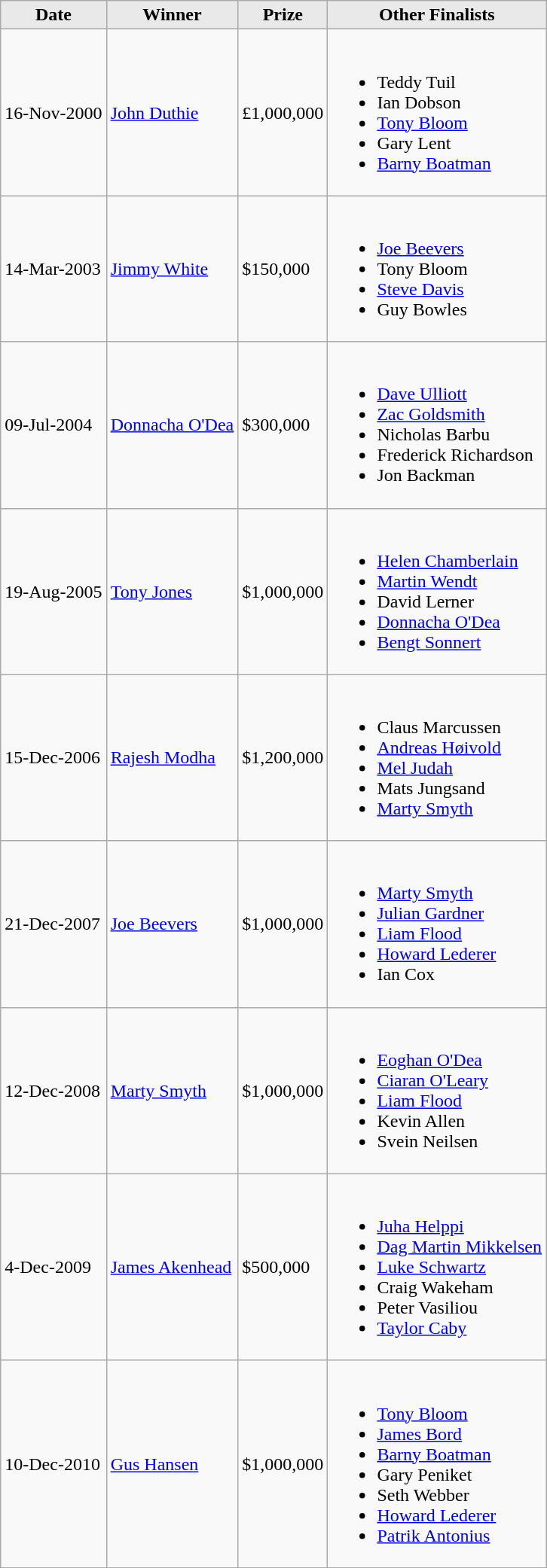<table class="wikitable">
<tr>
<th style="background: #E9E9E9;">Date</th>
<th style="background: #E9E9E9;">Winner</th>
<th style="background: #E9E9E9;">Prize</th>
<th style="background: #E9E9E9;">Other Finalists</th>
</tr>
<tr>
<td>16-Nov-2000</td>
<td><a href='#'>John Duthie</a></td>
<td>£1,000,000</td>
<td><br><ul><li>Teddy Tuil</li><li>Ian Dobson</li><li><a href='#'>Tony Bloom</a></li><li>Gary Lent</li><li><a href='#'>Barny Boatman</a></li></ul></td>
</tr>
<tr>
<td>14-Mar-2003</td>
<td><a href='#'>Jimmy White</a></td>
<td>$150,000</td>
<td><br><ul><li><a href='#'>Joe Beevers</a></li><li>Tony Bloom</li><li><a href='#'>Steve Davis</a></li><li>Guy Bowles</li></ul></td>
</tr>
<tr>
<td>09-Jul-2004</td>
<td><a href='#'>Donnacha O'Dea</a></td>
<td>$300,000</td>
<td><br><ul><li><a href='#'>Dave Ulliott</a></li><li><a href='#'>Zac Goldsmith</a></li><li>Nicholas Barbu</li><li>Frederick Richardson</li><li>Jon Backman</li></ul></td>
</tr>
<tr>
<td>19-Aug-2005</td>
<td><a href='#'>Tony Jones</a></td>
<td>$1,000,000</td>
<td><br><ul><li><a href='#'>Helen Chamberlain</a></li><li><a href='#'>Martin Wendt</a></li><li>David Lerner</li><li><a href='#'>Donnacha O'Dea</a></li><li><a href='#'>Bengt Sonnert</a></li></ul></td>
</tr>
<tr>
<td>15-Dec-2006</td>
<td><a href='#'>Rajesh Modha</a></td>
<td>$1,200,000</td>
<td><br><ul><li>Claus Marcussen</li><li><a href='#'>Andreas Høivold</a></li><li><a href='#'>Mel Judah</a></li><li>Mats Jungsand</li><li><a href='#'>Marty Smyth</a></li></ul></td>
</tr>
<tr>
<td>21-Dec-2007</td>
<td><a href='#'>Joe Beevers</a></td>
<td>$1,000,000</td>
<td><br><ul><li><a href='#'>Marty Smyth</a></li><li><a href='#'>Julian Gardner</a></li><li><a href='#'>Liam Flood</a></li><li><a href='#'>Howard Lederer</a></li><li>Ian Cox</li></ul></td>
</tr>
<tr>
<td>12-Dec-2008</td>
<td><a href='#'>Marty Smyth</a></td>
<td>$1,000,000</td>
<td><br><ul><li><a href='#'>Eoghan O'Dea</a></li><li><a href='#'>Ciaran O'Leary</a></li><li><a href='#'>Liam Flood</a></li><li>Kevin Allen</li><li>Svein Neilsen</li></ul></td>
</tr>
<tr>
<td>4-Dec-2009</td>
<td><a href='#'>James Akenhead</a></td>
<td>$500,000</td>
<td><br><ul><li><a href='#'>Juha Helppi</a></li><li><a href='#'>Dag Martin Mikkelsen</a></li><li><a href='#'>Luke Schwartz</a></li><li>Craig Wakeham</li><li>Peter Vasiliou</li><li><a href='#'>Taylor Caby</a></li></ul></td>
</tr>
<tr>
<td>10-Dec-2010</td>
<td><a href='#'>Gus Hansen</a></td>
<td>$1,000,000</td>
<td><br><ul><li><a href='#'>Tony Bloom</a></li><li><a href='#'>James Bord</a></li><li><a href='#'>Barny Boatman</a></li><li>Gary Peniket</li><li>Seth Webber</li><li><a href='#'>Howard Lederer</a></li><li><a href='#'>Patrik Antonius</a></li></ul></td>
</tr>
</table>
